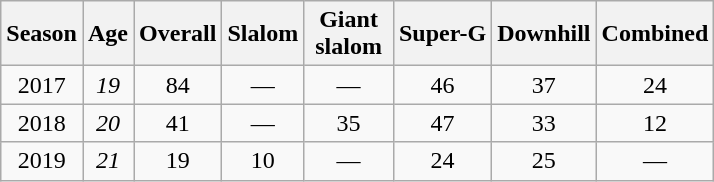<table class=wikitable style="text-align:center">
<tr>
<th>Season</th>
<th>Age</th>
<th>Overall</th>
<th>Slalom</th>
<th>Giant<br> slalom </th>
<th>Super-G</th>
<th>Downhill</th>
<th>Combined</th>
</tr>
<tr>
<td>2017</td>
<td><em>19</em></td>
<td>84</td>
<td>—</td>
<td>—</td>
<td>46</td>
<td>37</td>
<td>24</td>
</tr>
<tr>
<td>2018</td>
<td><em>20</em></td>
<td>41</td>
<td>—</td>
<td>35</td>
<td>47</td>
<td>33</td>
<td>12</td>
</tr>
<tr>
<td>2019</td>
<td><em>21</em></td>
<td>19</td>
<td>10</td>
<td>—</td>
<td>24</td>
<td>25</td>
<td>—</td>
</tr>
</table>
